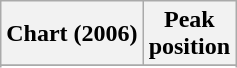<table class="wikitable">
<tr>
<th>Chart (2006)</th>
<th>Peak<br>position</th>
</tr>
<tr>
</tr>
<tr>
</tr>
</table>
